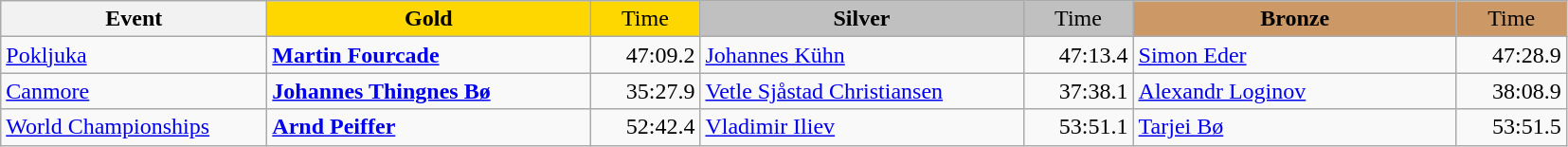<table class="wikitable">
<tr>
<th width="180">Event</th>
<th width="220" style="background:gold">Gold</th>
<th width="70" style="background:gold;font-weight:normal">Time</th>
<th width="220" style="background:silver">Silver</th>
<th width="70" style="background:silver;font-weight:normal">Time</th>
<th width="220" style="background:#CC9966">Bronze</th>
<th width="70" style="background:#CC9966;font-weight:normal">Time</th>
</tr>
<tr>
<td><a href='#'>Pokljuka</a><br></td>
<td><strong><a href='#'>Martin Fourcade</a></strong><br></td>
<td align="right">47:09.2 <br> </td>
<td><a href='#'>Johannes Kühn</a><br></td>
<td align="right">47:13.4 <br> </td>
<td><a href='#'>Simon Eder</a><br></td>
<td align="right">47:28.9 <br> </td>
</tr>
<tr>
<td><a href='#'>Canmore</a><br></td>
<td><strong><a href='#'>Johannes Thingnes Bø</a></strong><br></td>
<td align="right">35:27.9 <br> </td>
<td><a href='#'>Vetle Sjåstad Christiansen</a><br></td>
<td align="right">37:38.1 <br> </td>
<td><a href='#'>Alexandr Loginov</a><br></td>
<td align="right">38:08.9 <br> </td>
</tr>
<tr>
<td><a href='#'>World Championships</a><br></td>
<td><strong><a href='#'>Arnd Peiffer</a></strong><br></td>
<td align="right">52:42.4 <br> </td>
<td><a href='#'>Vladimir Iliev</a><br></td>
<td align="right">53:51.1 <br> </td>
<td><a href='#'>Tarjei Bø</a><br></td>
<td align="right">53:51.5 <br> </td>
</tr>
</table>
